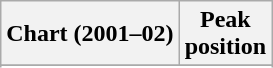<table class="wikitable sortable plainrowheaders" style="text-align:center">
<tr>
<th scope="col">Chart (2001–02)</th>
<th scope="col">Peak<br>position</th>
</tr>
<tr>
</tr>
<tr>
</tr>
<tr>
</tr>
<tr>
</tr>
<tr>
</tr>
<tr>
</tr>
<tr>
</tr>
</table>
